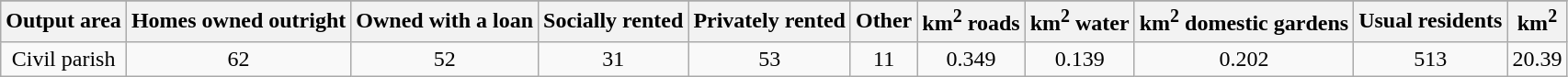<table class="wikitable">
<tr>
</tr>
<tr>
<th>Output area</th>
<th>Homes owned outright</th>
<th>Owned with a loan</th>
<th>Socially rented</th>
<th>Privately rented</th>
<th>Other</th>
<th>km<sup>2</sup> roads</th>
<th>km<sup>2</sup> water</th>
<th>km<sup>2</sup>  domestic gardens</th>
<th>Usual residents</th>
<th>km<sup>2</sup></th>
</tr>
<tr align=center>
<td>Civil parish</td>
<td>62</td>
<td>52</td>
<td>31</td>
<td>53</td>
<td>11</td>
<td>0.349</td>
<td>0.139</td>
<td>0.202</td>
<td>513</td>
<td>20.39</td>
</tr>
</table>
